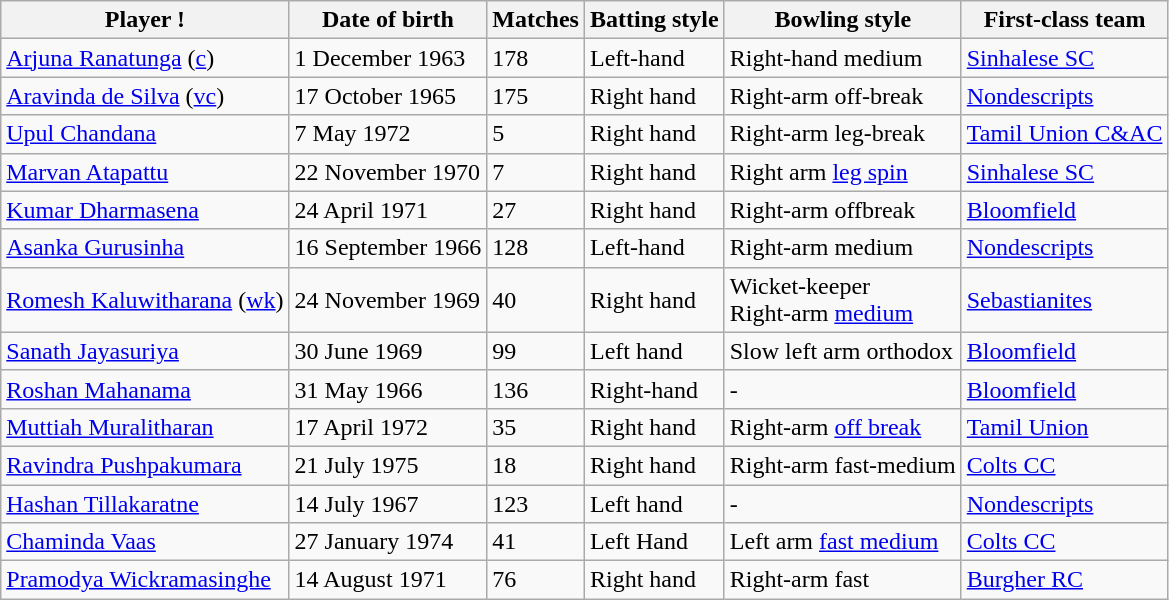<table class="wikitable">
<tr>
<th>Player !</th>
<th>Date of birth</th>
<th>Matches</th>
<th>Batting style</th>
<th>Bowling style</th>
<th>First-class team</th>
</tr>
<tr>
<td><a href='#'>Arjuna Ranatunga</a> (<a href='#'>c</a>)</td>
<td>1 December 1963</td>
<td>178</td>
<td>Left-hand</td>
<td>Right-hand medium</td>
<td> <a href='#'>Sinhalese SC</a></td>
</tr>
<tr>
<td><a href='#'>Aravinda de Silva</a>   (<a href='#'>vc</a>)</td>
<td>17 October 1965</td>
<td>175</td>
<td>Right hand</td>
<td>Right-arm off-break</td>
<td> <a href='#'>Nondescripts</a></td>
</tr>
<tr>
<td><a href='#'>Upul Chandana</a></td>
<td>7 May 1972</td>
<td>5</td>
<td>Right hand</td>
<td>Right-arm leg-break</td>
<td> <a href='#'>Tamil Union C&AC</a></td>
</tr>
<tr>
<td><a href='#'>Marvan Atapattu</a></td>
<td>22 November 1970</td>
<td>7</td>
<td>Right hand</td>
<td>Right arm <a href='#'>leg spin</a></td>
<td> <a href='#'>Sinhalese SC</a></td>
</tr>
<tr>
<td><a href='#'>Kumar Dharmasena</a></td>
<td>24 April 1971</td>
<td>27</td>
<td>Right hand</td>
<td>Right-arm offbreak</td>
<td> <a href='#'>Bloomfield</a></td>
</tr>
<tr>
<td><a href='#'>Asanka Gurusinha</a></td>
<td>16 September 1966</td>
<td>128</td>
<td>Left-hand</td>
<td>Right-arm medium</td>
<td> <a href='#'>Nondescripts</a></td>
</tr>
<tr>
<td><a href='#'>Romesh Kaluwitharana</a> (<a href='#'>wk</a>)</td>
<td>24 November 1969</td>
<td>40</td>
<td>Right hand</td>
<td>Wicket-keeper<br>Right-arm <a href='#'>medium</a></td>
<td>  <a href='#'>Sebastianites</a></td>
</tr>
<tr>
<td><a href='#'>Sanath Jayasuriya</a></td>
<td>30 June 1969</td>
<td>99</td>
<td>Left hand</td>
<td>Slow left arm orthodox</td>
<td> <a href='#'>Bloomfield</a></td>
</tr>
<tr>
<td><a href='#'>Roshan Mahanama</a></td>
<td>31 May 1966</td>
<td>136</td>
<td>Right-hand</td>
<td>-</td>
<td> <a href='#'>Bloomfield</a></td>
</tr>
<tr>
<td><a href='#'>Muttiah Muralitharan</a></td>
<td>17 April 1972</td>
<td>35</td>
<td>Right hand</td>
<td>Right-arm <a href='#'>off break</a></td>
<td> <a href='#'>Tamil Union</a></td>
</tr>
<tr>
<td><a href='#'>Ravindra Pushpakumara</a></td>
<td>21 July 1975</td>
<td>18</td>
<td>Right hand</td>
<td>Right-arm fast-medium</td>
<td>  <a href='#'>Colts CC</a></td>
</tr>
<tr>
<td><a href='#'>Hashan Tillakaratne</a></td>
<td>14 July 1967</td>
<td>123</td>
<td>Left hand</td>
<td>-</td>
<td> <a href='#'>Nondescripts</a></td>
</tr>
<tr>
<td><a href='#'>Chaminda Vaas</a></td>
<td>27 January 1974</td>
<td>41</td>
<td>Left Hand</td>
<td>Left arm <a href='#'>fast medium</a></td>
<td> <a href='#'>Colts CC</a></td>
</tr>
<tr>
<td><a href='#'>Pramodya Wickramasinghe</a></td>
<td>14 August 1971</td>
<td>76</td>
<td>Right hand</td>
<td>Right-arm fast</td>
<td> <a href='#'>Burgher RC</a></td>
</tr>
</table>
